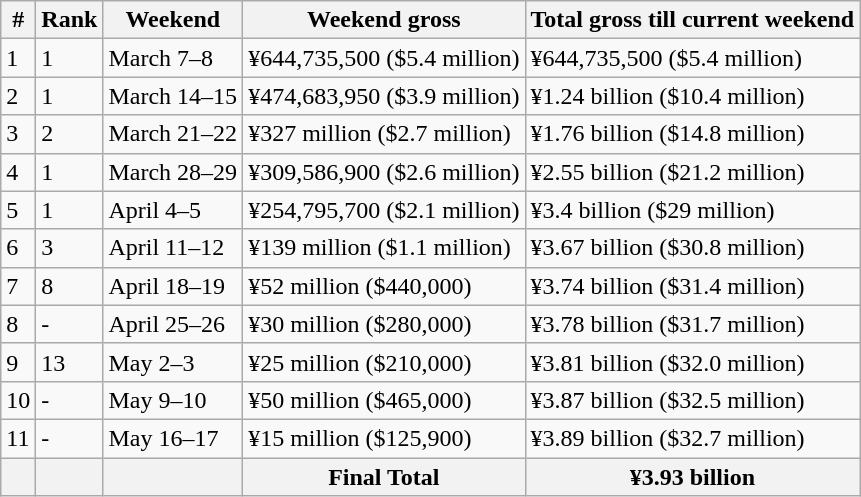<table class = wikitable>
<tr>
<th>#</th>
<th>Rank</th>
<th>Weekend</th>
<th>Weekend gross</th>
<th>Total gross till current weekend</th>
</tr>
<tr>
<td>1</td>
<td>1</td>
<td>March 7–8</td>
<td>¥644,735,500 ($5.4 million)</td>
<td>¥644,735,500 ($5.4 million)</td>
</tr>
<tr>
<td>2</td>
<td>1</td>
<td>March 14–15</td>
<td>¥474,683,950 ($3.9 million)</td>
<td>¥1.24 billion ($10.4 million)</td>
</tr>
<tr>
<td>3</td>
<td>2</td>
<td>March 21–22</td>
<td>¥327 million ($2.7 million)</td>
<td>¥1.76 billion ($14.8 million)</td>
</tr>
<tr>
<td>4</td>
<td>1</td>
<td>March 28–29</td>
<td>¥309,586,900 ($2.6 million)</td>
<td>¥2.55 billion ($21.2 million)</td>
</tr>
<tr>
<td>5</td>
<td>1</td>
<td>April 4–5</td>
<td>¥254,795,700 ($2.1 million)</td>
<td>¥3.4 billion ($29 million)</td>
</tr>
<tr>
<td>6</td>
<td>3</td>
<td>April 11–12</td>
<td>¥139 million ($1.1 million)</td>
<td>¥3.67 billion ($30.8 million)</td>
</tr>
<tr>
<td>7</td>
<td>8</td>
<td>April 18–19</td>
<td>¥52 million ($440,000)</td>
<td>¥3.74 billion ($31.4 million)</td>
</tr>
<tr>
<td>8</td>
<td>-</td>
<td>April 25–26</td>
<td>¥30 million ($280,000)</td>
<td>¥3.78 billion ($31.7 million)</td>
</tr>
<tr>
<td>9</td>
<td>13</td>
<td>May 2–3</td>
<td>¥25 million ($210,000)</td>
<td>¥3.81 billion ($32.0 million)</td>
</tr>
<tr>
<td>10</td>
<td>-</td>
<td>May 9–10</td>
<td>¥50 million ($465,000)</td>
<td>¥3.87 billion ($32.5 million)</td>
</tr>
<tr>
<td>11</td>
<td>-</td>
<td>May 16–17</td>
<td>¥15 million ($125,900)</td>
<td>¥3.89 billion ($32.7 million)</td>
</tr>
<tr>
<th></th>
<th></th>
<th></th>
<th>Final Total</th>
<th>¥3.93 billion</th>
</tr>
</table>
